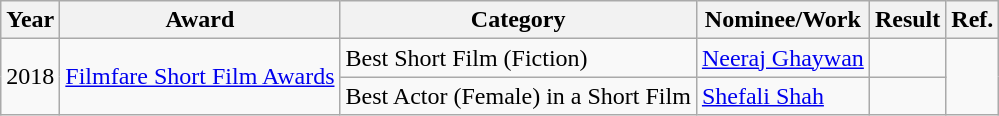<table class="wikitable">
<tr>
<th>Year</th>
<th>Award</th>
<th>Category</th>
<th>Nominee/Work</th>
<th>Result</th>
<th>Ref.</th>
</tr>
<tr>
<td rowspan="2">2018</td>
<td rowspan="2"><a href='#'>Filmfare Short Film Awards</a></td>
<td>Best Short Film (Fiction)</td>
<td><a href='#'>Neeraj Ghaywan</a></td>
<td></td>
<td rowspan="2"></td>
</tr>
<tr>
<td>Best Actor (Female) in a Short Film</td>
<td><a href='#'>Shefali Shah</a></td>
<td></td>
</tr>
</table>
